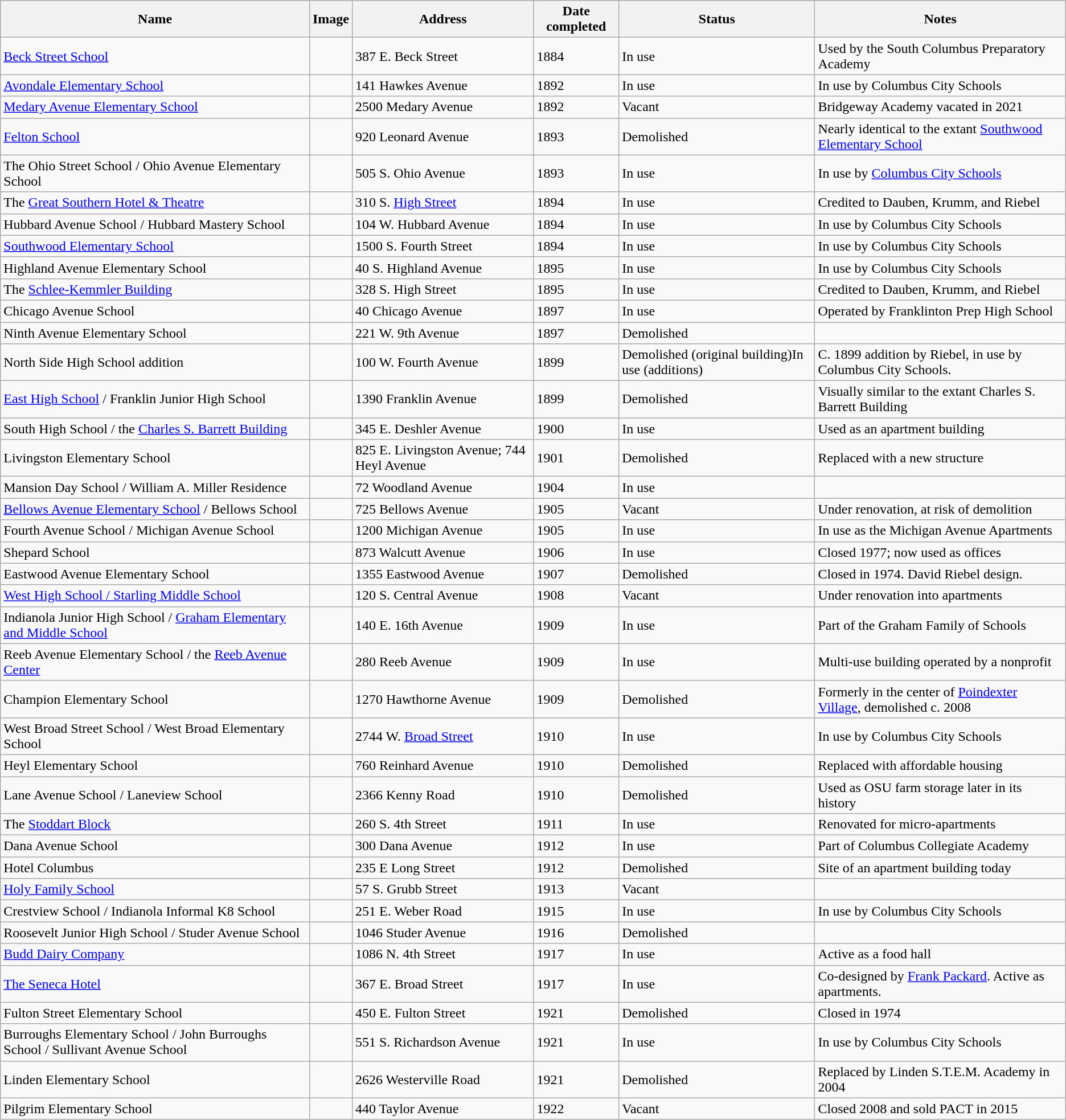<table class="wikitable sortable">
<tr>
<th>Name</th>
<th>Image</th>
<th>Address</th>
<th>Date completed</th>
<th>Status</th>
<th>Notes</th>
</tr>
<tr>
<td><a href='#'>Beck Street School</a></td>
<td></td>
<td>387 E. Beck Street</td>
<td>1884</td>
<td>In use</td>
<td>Used by the South Columbus Preparatory Academy</td>
</tr>
<tr>
<td><a href='#'>Avondale Elementary School</a></td>
<td></td>
<td>141 Hawkes Avenue</td>
<td>1892</td>
<td>In use</td>
<td>In use by Columbus City Schools</td>
</tr>
<tr>
<td><a href='#'>Medary Avenue Elementary School</a></td>
<td></td>
<td>2500 Medary Avenue</td>
<td>1892</td>
<td>Vacant</td>
<td>Bridgeway Academy vacated in 2021</td>
</tr>
<tr>
<td><a href='#'>Felton School</a></td>
<td></td>
<td>920 Leonard Avenue</td>
<td>1893</td>
<td>Demolished</td>
<td>Nearly identical to the extant <a href='#'>Southwood Elementary School</a></td>
</tr>
<tr>
<td>The Ohio Street School / Ohio Avenue Elementary School</td>
<td></td>
<td>505 S. Ohio Avenue</td>
<td>1893</td>
<td>In use</td>
<td>In use by <a href='#'>Columbus City Schools</a></td>
</tr>
<tr>
<td>The <a href='#'>Great Southern Hotel & Theatre</a></td>
<td></td>
<td>310 S. <a href='#'>High Street</a></td>
<td>1894</td>
<td>In use</td>
<td>Credited to Dauben, Krumm, and Riebel</td>
</tr>
<tr>
<td>Hubbard Avenue School / Hubbard Mastery School</td>
<td></td>
<td>104 W. Hubbard Avenue</td>
<td>1894</td>
<td>In use</td>
<td>In use by Columbus City Schools</td>
</tr>
<tr>
<td><a href='#'>Southwood Elementary School</a></td>
<td></td>
<td>1500 S. Fourth Street</td>
<td>1894</td>
<td>In use</td>
<td>In use by Columbus City Schools</td>
</tr>
<tr>
<td>Highland Avenue Elementary School</td>
<td></td>
<td>40 S. Highland Avenue</td>
<td>1895</td>
<td>In use</td>
<td>In use by Columbus City Schools</td>
</tr>
<tr>
<td>The <a href='#'>Schlee-Kemmler Building</a></td>
<td></td>
<td>328 S. High Street</td>
<td>1895</td>
<td>In use</td>
<td>Credited to Dauben, Krumm, and Riebel</td>
</tr>
<tr>
<td>Chicago Avenue School</td>
<td></td>
<td>40 Chicago Avenue</td>
<td>1897</td>
<td>In use</td>
<td>Operated by Franklinton Prep High School</td>
</tr>
<tr>
<td>Ninth Avenue Elementary School</td>
<td></td>
<td>221 W. 9th Avenue</td>
<td>1897</td>
<td>Demolished</td>
<td></td>
</tr>
<tr>
<td>North Side High School addition</td>
<td></td>
<td>100 W. Fourth Avenue</td>
<td>1899</td>
<td>Demolished (original building)In use (additions)</td>
<td>C. 1899 addition by Riebel, in use by Columbus City Schools.</td>
</tr>
<tr>
<td><a href='#'>East High School</a> / Franklin Junior High School</td>
<td></td>
<td>1390 Franklin Avenue</td>
<td>1899</td>
<td>Demolished</td>
<td>Visually similar to the extant Charles S. Barrett Building</td>
</tr>
<tr>
<td>South High School / the <a href='#'>Charles S. Barrett Building</a></td>
<td></td>
<td>345 E. Deshler Avenue</td>
<td>1900</td>
<td>In use</td>
<td>Used as an apartment building</td>
</tr>
<tr>
<td>Livingston Elementary School</td>
<td></td>
<td>825 E. Livingston Avenue; 744 Heyl Avenue</td>
<td>1901</td>
<td>Demolished</td>
<td>Replaced with a new structure</td>
</tr>
<tr>
<td>Mansion Day School / William A. Miller Residence</td>
<td></td>
<td>72 Woodland Avenue</td>
<td>1904</td>
<td>In use</td>
<td></td>
</tr>
<tr>
<td><a href='#'>Bellows Avenue Elementary School</a> / Bellows School</td>
<td></td>
<td>725 Bellows Avenue</td>
<td>1905</td>
<td>Vacant</td>
<td>Under renovation, at risk of demolition</td>
</tr>
<tr>
<td>Fourth Avenue School / Michigan Avenue School</td>
<td></td>
<td>1200 Michigan Avenue</td>
<td>1905</td>
<td>In use</td>
<td>In use as the Michigan Avenue Apartments</td>
</tr>
<tr>
<td>Shepard School</td>
<td></td>
<td>873 Walcutt Avenue</td>
<td>1906</td>
<td>In use</td>
<td>Closed 1977; now used as offices</td>
</tr>
<tr>
<td>Eastwood Avenue Elementary School</td>
<td></td>
<td>1355 Eastwood Avenue</td>
<td>1907</td>
<td>Demolished</td>
<td>Closed in 1974. David Riebel design.</td>
</tr>
<tr>
<td><a href='#'>West High School / Starling Middle School</a></td>
<td></td>
<td>120 S. Central Avenue</td>
<td>1908</td>
<td>Vacant</td>
<td>Under renovation into apartments</td>
</tr>
<tr>
<td>Indianola Junior High School / <a href='#'>Graham Elementary and Middle School</a></td>
<td></td>
<td>140 E. 16th Avenue</td>
<td>1909</td>
<td>In use</td>
<td>Part of the Graham Family of Schools</td>
</tr>
<tr>
<td>Reeb Avenue Elementary School / the <a href='#'>Reeb Avenue Center</a></td>
<td></td>
<td>280 Reeb Avenue</td>
<td>1909</td>
<td>In use</td>
<td>Multi-use building operated by a nonprofit</td>
</tr>
<tr>
<td>Champion Elementary School</td>
<td></td>
<td>1270 Hawthorne Avenue</td>
<td>1909</td>
<td>Demolished</td>
<td>Formerly in the center of <a href='#'>Poindexter Village</a>, demolished c. 2008</td>
</tr>
<tr>
<td>West Broad Street School / West Broad Elementary School</td>
<td></td>
<td>2744 W. <a href='#'>Broad Street</a></td>
<td>1910</td>
<td>In use</td>
<td>In use by Columbus City Schools</td>
</tr>
<tr>
<td>Heyl Elementary School</td>
<td></td>
<td>760 Reinhard Avenue</td>
<td>1910</td>
<td>Demolished</td>
<td>Replaced with affordable housing</td>
</tr>
<tr>
<td>Lane Avenue School / Laneview School</td>
<td></td>
<td>2366 Kenny Road</td>
<td>1910</td>
<td>Demolished</td>
<td>Used as OSU farm storage later in its history</td>
</tr>
<tr>
<td>The <a href='#'>Stoddart Block</a></td>
<td></td>
<td>260 S. 4th Street</td>
<td>1911</td>
<td>In use</td>
<td>Renovated for micro-apartments</td>
</tr>
<tr>
<td>Dana Avenue School</td>
<td></td>
<td>300 Dana Avenue</td>
<td>1912</td>
<td>In use</td>
<td>Part of Columbus Collegiate Academy</td>
</tr>
<tr>
<td>Hotel Columbus</td>
<td></td>
<td>235 E Long Street</td>
<td>1912</td>
<td>Demolished</td>
<td>Site of an apartment building today</td>
</tr>
<tr>
<td><a href='#'>Holy Family School</a></td>
<td></td>
<td>57 S. Grubb Street</td>
<td>1913</td>
<td>Vacant</td>
<td></td>
</tr>
<tr>
<td>Crestview School / Indianola Informal K8 School</td>
<td></td>
<td>251 E. Weber Road</td>
<td>1915</td>
<td>In use</td>
<td>In use by Columbus City Schools</td>
</tr>
<tr>
<td>Roosevelt Junior High School / Studer Avenue School</td>
<td></td>
<td>1046 Studer Avenue</td>
<td>1916</td>
<td>Demolished</td>
<td></td>
</tr>
<tr>
<td><a href='#'>Budd Dairy Company</a></td>
<td></td>
<td>1086 N. 4th Street</td>
<td>1917</td>
<td>In use</td>
<td>Active as a food hall</td>
</tr>
<tr>
<td><a href='#'>The Seneca Hotel</a></td>
<td></td>
<td>367 E. Broad Street</td>
<td>1917</td>
<td>In use</td>
<td>Co-designed by <a href='#'>Frank Packard</a>. Active as apartments.</td>
</tr>
<tr>
<td>Fulton Street Elementary School</td>
<td></td>
<td>450 E. Fulton Street</td>
<td>1921</td>
<td>Demolished</td>
<td>Closed in 1974</td>
</tr>
<tr>
<td>Burroughs Elementary School / John Burroughs School / Sullivant Avenue School</td>
<td></td>
<td>551 S. Richardson Avenue</td>
<td>1921</td>
<td>In use</td>
<td>In use by Columbus City Schools</td>
</tr>
<tr>
<td>Linden Elementary School</td>
<td style="text-align: center;"></td>
<td>2626 Westerville Road</td>
<td>1921</td>
<td>Demolished</td>
<td>Replaced by Linden S.T.E.M. Academy in 2004</td>
</tr>
<tr>
<td>Pilgrim Elementary School</td>
<td></td>
<td>440 Taylor Avenue</td>
<td>1922</td>
<td>Vacant</td>
<td>Closed 2008 and sold PACT in 2015</td>
</tr>
</table>
